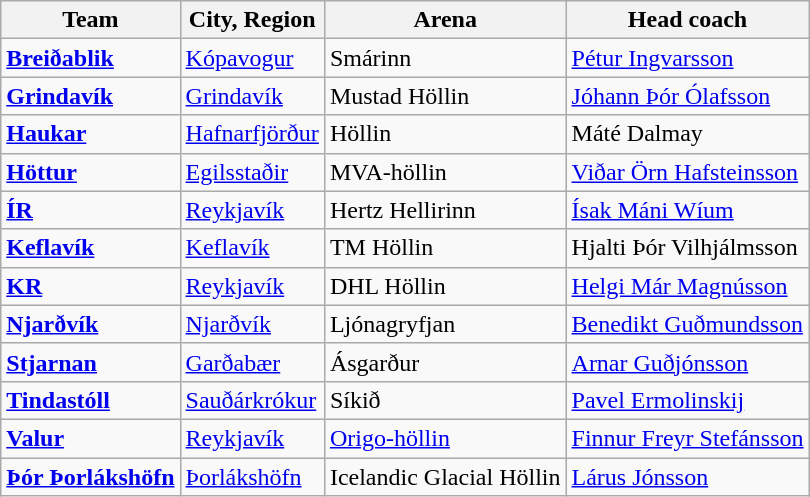<table class="wikitable sortable">
<tr>
<th>Team</th>
<th>City, Region</th>
<th>Arena</th>
<th>Head coach</th>
</tr>
<tr>
<td><strong><a href='#'>Breiðablik</a></strong></td>
<td><a href='#'>Kópavogur</a></td>
<td>Smárinn</td>
<td> <a href='#'>Pétur Ingvarsson</a></td>
</tr>
<tr>
<td><strong><a href='#'>Grindavík</a></strong></td>
<td><a href='#'>Grindavík</a></td>
<td>Mustad Höllin</td>
<td> <a href='#'>Jóhann Þór Ólafsson</a></td>
</tr>
<tr>
<td><strong><a href='#'>Haukar</a></strong></td>
<td><a href='#'>Hafnarfjörður</a></td>
<td>Höllin</td>
<td> Máté Dalmay</td>
</tr>
<tr>
<td><strong><a href='#'>Höttur</a></strong></td>
<td><a href='#'>Egilsstaðir</a></td>
<td>MVA-höllin</td>
<td> <a href='#'>Viðar Örn Hafsteinsson</a></td>
</tr>
<tr>
<td><strong><a href='#'>ÍR</a></strong></td>
<td><a href='#'>Reykjavík</a></td>
<td>Hertz Hellirinn</td>
<td> <a href='#'>Ísak Máni Wíum</a></td>
</tr>
<tr>
<td><strong><a href='#'>Keflavík</a></strong></td>
<td><a href='#'>Keflavík</a></td>
<td>TM Höllin</td>
<td> Hjalti Þór Vilhjálmsson</td>
</tr>
<tr>
<td><strong><a href='#'>KR</a></strong></td>
<td><a href='#'>Reykjavík</a></td>
<td>DHL Höllin</td>
<td> <a href='#'>Helgi Már Magnússon</a></td>
</tr>
<tr>
<td><strong><a href='#'>Njarðvík</a></strong></td>
<td><a href='#'>Njarðvík</a></td>
<td>Ljónagryfjan</td>
<td> <a href='#'>Benedikt Guðmundsson</a></td>
</tr>
<tr>
<td><strong><a href='#'>Stjarnan</a></strong></td>
<td><a href='#'>Garðabær</a></td>
<td>Ásgarður</td>
<td> <a href='#'>Arnar Guðjónsson</a></td>
</tr>
<tr>
<td><strong><a href='#'>Tindastóll</a></strong></td>
<td><a href='#'>Sauðárkrókur</a></td>
<td>Síkið</td>
<td> <a href='#'>Pavel Ermolinskij</a></td>
</tr>
<tr>
<td><strong><a href='#'>Valur</a></strong></td>
<td><a href='#'>Reykjavík</a></td>
<td><a href='#'>Origo-höllin</a></td>
<td> <a href='#'>Finnur Freyr Stefánsson</a></td>
</tr>
<tr>
<td><strong><a href='#'>Þór Þorlákshöfn</a></strong></td>
<td><a href='#'>Þorlákshöfn</a></td>
<td>Icelandic Glacial Höllin</td>
<td> <a href='#'>Lárus Jónsson</a></td>
</tr>
</table>
